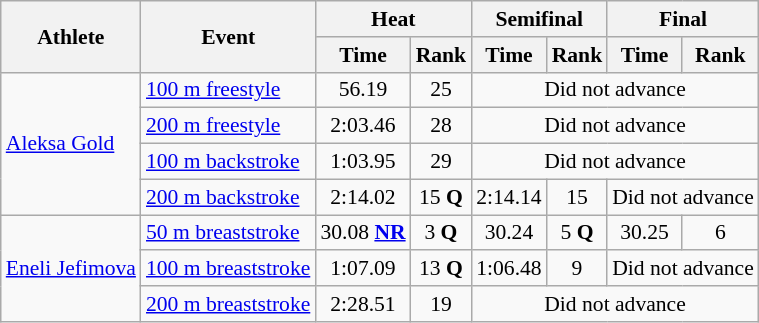<table class="wikitable" style="font-size:90%;">
<tr>
<th rowspan="2">Athlete</th>
<th rowspan="2">Event</th>
<th colspan="2">Heat</th>
<th colspan="2">Semifinal</th>
<th colspan="2">Final</th>
</tr>
<tr>
<th>Time</th>
<th>Rank</th>
<th>Time</th>
<th>Rank</th>
<th>Time</th>
<th>Rank</th>
</tr>
<tr align="center">
<td align="left" rowspan=4><a href='#'>Aleksa Gold</a></td>
<td align="left"><a href='#'>100 m freestyle</a></td>
<td>56.19</td>
<td>25</td>
<td colspan=4>Did not advance</td>
</tr>
<tr align="center">
<td align="left"><a href='#'>200 m freestyle</a></td>
<td>2:03.46</td>
<td>28</td>
<td colspan=4>Did not advance</td>
</tr>
<tr align="center">
<td align="left"><a href='#'>100 m backstroke</a></td>
<td>1:03.95</td>
<td>29</td>
<td colspan=4>Did not advance</td>
</tr>
<tr align="center">
<td align="left"><a href='#'>200 m backstroke</a></td>
<td>2:14.02</td>
<td>15 <strong>Q</strong></td>
<td>2:14.14</td>
<td>15</td>
<td colspan=2>Did not advance</td>
</tr>
<tr align="center">
<td align="left" rowspan=3><a href='#'>Eneli Jefimova</a></td>
<td align="left"><a href='#'>50 m breaststroke</a></td>
<td>30.08 <strong><a href='#'>NR</a></strong></td>
<td>3 <strong>Q</strong></td>
<td>30.24</td>
<td>5 <strong>Q</strong></td>
<td>30.25</td>
<td>6</td>
</tr>
<tr align="center">
<td align="left"><a href='#'>100 m breaststroke</a></td>
<td>1:07.09</td>
<td>13 <strong>Q</strong></td>
<td>1:06.48</td>
<td>9</td>
<td colspan=2>Did not advance</td>
</tr>
<tr align="center">
<td align="left"><a href='#'>200 m breaststroke</a></td>
<td>2:28.51</td>
<td>19</td>
<td colspan=4>Did not advance</td>
</tr>
</table>
